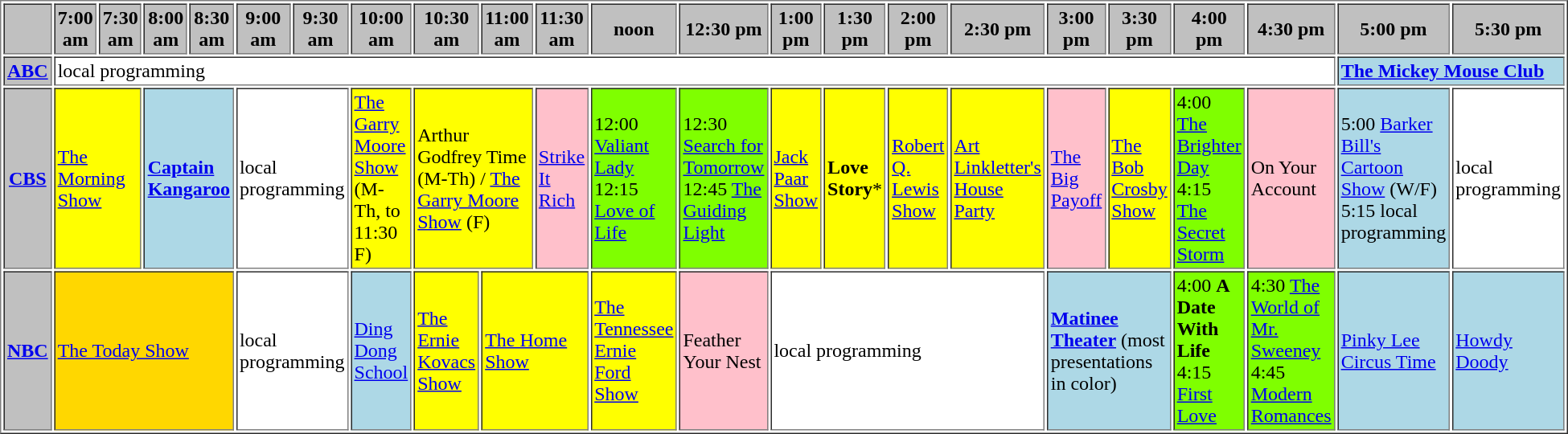<table border="1" cellpadding="2">
<tr>
<th bgcolor="#C0C0C0"> </th>
<th width="13%" bgcolor="#C0C0C0">7:00 am</th>
<th width="14%" bgcolor="#C0C0C0">7:30 am</th>
<th width="13%" bgcolor="#C0C0C0">8:00 am</th>
<th width="14%" bgcolor="#C0C0C0">8:30 am</th>
<th width="13%" bgcolor="#C0C0C0">9:00 am</th>
<th width="14%" bgcolor="#C0C0C0">9:30 am</th>
<th width="13%" bgcolor="#C0C0C0">10:00 am</th>
<th width="14%" bgcolor="#C0C0C0">10:30 am</th>
<th width="13%" bgcolor="#C0C0C0">11:00 am</th>
<th width="14%" bgcolor="#C0C0C0">11:30 am</th>
<th width="13%" bgcolor="#C0C0C0">noon</th>
<th width="14%" bgcolor="#C0C0C0">12:30 pm</th>
<th width="13%" bgcolor="#C0C0C0">1:00 pm</th>
<th width="14%" bgcolor="#C0C0C0">1:30 pm</th>
<th width="13%" bgcolor="#C0C0C0">2:00 pm</th>
<th width="14%" bgcolor="#C0C0C0">2:30 pm</th>
<th width="13%" bgcolor="#C0C0C0">3:00 pm</th>
<th width="14%" bgcolor="#C0C0C0">3:30 pm</th>
<th width="13%" bgcolor="#C0C0C0">4:00 pm</th>
<th width="14%" bgcolor="#C0C0C0">4:30 pm</th>
<th width="13%" bgcolor="#C0C0C0">5:00 pm</th>
<th width="14%" bgcolor="#C0C0C0">5:30 pm</th>
</tr>
<tr>
<th bgcolor="#C0C0C0"><a href='#'>ABC</a></th>
<td bgcolor="white" colspan="20">local programming</td>
<td bgcolor="lightblue" colspan="2"><strong><a href='#'>The Mickey Mouse Club</a></strong></td>
</tr>
<tr>
<th bgcolor="#C0C0C0"><a href='#'>CBS</a></th>
<td bgcolor="yellow" colspan="2"><a href='#'>The Morning Show</a></td>
<td bgcolor="lightblue" colspan="2"><strong><a href='#'>Captain Kangaroo</a></strong></td>
<td bgcolor="white" colspan="2">local programming</td>
<td bgcolor="yellow"><a href='#'>The Garry Moore Show</a> (M-Th, to 11:30 F)</td>
<td bgcolor="yellow" colspan="2">Arthur Godfrey Time (M-Th) / <a href='#'>The Garry Moore Show</a> (F)</td>
<td bgcolor="pink"><a href='#'>Strike It Rich</a></td>
<td bgcolor="chartreuse">12:00 <a href='#'>Valiant Lady</a><br>12:15 <a href='#'>Love of Life</a></td>
<td bgcolor="chartreuse">12:30 <a href='#'>Search for Tomorrow</a><br>12:45 <a href='#'>The Guiding Light</a></td>
<td bgcolor="yellow"><a href='#'>Jack Paar Show</a></td>
<td bgcolor="yellow"><strong>Love Story</strong>*</td>
<td bgcolor="yellow"><a href='#'>Robert Q. Lewis Show</a></td>
<td bgcolor="yellow"><a href='#'>Art Linkletter's House Party</a></td>
<td bgcolor="pink"><a href='#'>The Big Payoff</a></td>
<td bgcolor="yellow"><a href='#'>The Bob Crosby Show</a></td>
<td bgcolor="chartreuse">4:00 <a href='#'>The Brighter Day</a><br>4:15 <a href='#'>The Secret Storm</a></td>
<td bgcolor="pink">On Your Account</td>
<td bgcolor="lightblue">5:00 <a href='#'>Barker Bill's Cartoon Show</a> (W/F)<br>5:15 local programming</td>
<td bgcolor="white">local programming</td>
</tr>
<tr>
<th bgcolor="#C0C0C0"><a href='#'>NBC</a></th>
<td bgcolor="gold" colspan="4"><a href='#'>The Today Show</a></td>
<td bgcolor="white" colspan="2">local programming</td>
<td bgcolor="lightblue"><a href='#'>Ding Dong School</a></td>
<td bgcolor="yellow"><a href='#'>The Ernie Kovacs Show</a></td>
<td colspan="2" bgcolor="yellow"><a href='#'>The Home Show</a></td>
<td bgcolor="yellow"><a href='#'>The Tennessee Ernie Ford Show</a></td>
<td bgcolor="pink">Feather Your Nest</td>
<td bgcolor="white" colspan="4">local programming</td>
<td bgcolor="lightblue" colspan="2"><strong><a href='#'>Matinee Theater</a></strong> (most presentations in color)</td>
<td bgcolor="chartreuse">4:00 <strong>A Date With Life</strong><br>4:15 <a href='#'>First Love</a></td>
<td bgcolor="chartreuse">4:30 <a href='#'>The World of Mr. Sweeney</a><br>4:45 <a href='#'>Modern Romances</a></td>
<td bgcolor="lightblue"><a href='#'>Pinky Lee Circus Time</a></td>
<td bgcolor="lightblue"><a href='#'>Howdy Doody</a></td>
</tr>
</table>
